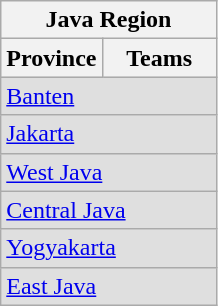<table class="wikitable sortable">
<tr>
<th colspan="2"><strong>Java Region</strong></th>
</tr>
<tr>
<th style="width:47%;">Province</th>
<th style="width:53%;">Teams</th>
</tr>
<tr bgcolor="#DFDFDF">
<td colspan="2"> <a href='#'>Banten</a></td>
</tr>
<tr bgcolor="#DFDFDF">
<td colspan="2"> <a href='#'>Jakarta</a></td>
</tr>
<tr bgcolor="#DFDFDF">
<td colspan="2"> <a href='#'>West Java</a></td>
</tr>
<tr bgcolor="#DFDFDF">
<td colspan="2"> <a href='#'>Central Java</a></td>
</tr>
<tr bgcolor="#DFDFDF">
<td colspan="2"> <a href='#'>Yogyakarta</a></td>
</tr>
<tr bgcolor="#DFDFDF">
<td colspan="2"> <a href='#'>East Java</a></td>
</tr>
</table>
